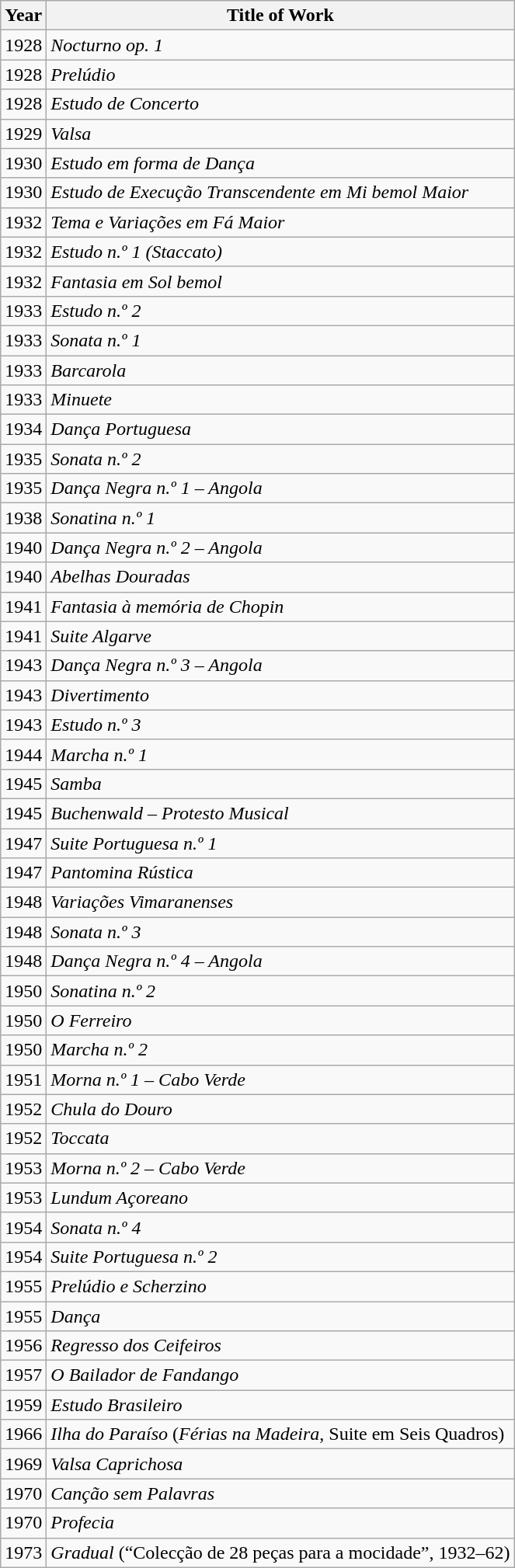<table class="wikitable sortable">
<tr>
<th><strong>Year</strong></th>
<th><strong>Title of Work</strong></th>
</tr>
<tr>
<td align="center">1928</td>
<td><em>Nocturno op. 1</em></td>
</tr>
<tr>
<td align="center">1928</td>
<td><em>Prelúdio</em></td>
</tr>
<tr>
<td align="center">1928</td>
<td><em>Estudo de Concerto</em></td>
</tr>
<tr>
<td align="center">1929</td>
<td><em>Valsa</em></td>
</tr>
<tr>
<td align="center">1930</td>
<td><em>Estudo em forma de Dança</em></td>
</tr>
<tr>
<td align="center">1930</td>
<td><em>Estudo de Execução Transcendente em Mi bemol Maior</em></td>
</tr>
<tr>
<td align="center">1932</td>
<td><em>Tema e Variações em Fá Maior</em></td>
</tr>
<tr>
<td align="center">1932</td>
<td><em>Estudo n.º 1 (Staccato)</em></td>
</tr>
<tr>
<td align="center">1932</td>
<td><em>Fantasia em Sol bemol</em></td>
</tr>
<tr>
<td align="center">1933</td>
<td><em>Estudo n.º 2</em></td>
</tr>
<tr>
<td align="center">1933</td>
<td><em>Sonata n.º 1</em></td>
</tr>
<tr>
<td align="center">1933</td>
<td><em>Barcarola</em></td>
</tr>
<tr>
<td align="center">1933</td>
<td><em>Minuete</em></td>
</tr>
<tr>
<td align="center">1934</td>
<td><em>Dança Portuguesa</em></td>
</tr>
<tr>
<td align="center">1935</td>
<td><em>Sonata n.º 2</em></td>
</tr>
<tr>
<td align="center">1935</td>
<td><em>Dança Negra n.º 1 – Angola</em></td>
</tr>
<tr>
<td align="center">1938</td>
<td><em>Sonatina n.º 1</em></td>
</tr>
<tr>
<td align="center">1940</td>
<td><em>Dança Negra n.º 2 – Angola</em></td>
</tr>
<tr>
<td align="center">1940</td>
<td><em>Abelhas Douradas</em></td>
</tr>
<tr>
<td align="center">1941</td>
<td><em>Fantasia à memória de Chopin</em></td>
</tr>
<tr>
<td align="center">1941</td>
<td><em>Suite Algarve</em></td>
</tr>
<tr>
<td align="center">1943</td>
<td><em>Dança Negra n.º 3 – Angola</em></td>
</tr>
<tr>
<td align="center">1943</td>
<td><em>Divertimento</em></td>
</tr>
<tr>
<td align="center">1943</td>
<td><em>Estudo n.º 3</em></td>
</tr>
<tr>
<td align="center">1944</td>
<td><em>Marcha n.º 1</em></td>
</tr>
<tr>
<td align="center">1945</td>
<td><em>Samba</em></td>
</tr>
<tr>
<td align="center">1945</td>
<td><em>Buchenwald – Protesto Musical</em></td>
</tr>
<tr>
<td align="center">1947</td>
<td><em>Suite Portuguesa n.º 1</em></td>
</tr>
<tr>
<td align="center">1947</td>
<td><em>Pantomina Rústica</em></td>
</tr>
<tr>
<td align="center">1948</td>
<td><em>Variações Vimaranenses</em></td>
</tr>
<tr>
<td align="center">1948</td>
<td><em>Sonata n.º 3</em></td>
</tr>
<tr>
<td align="center">1948</td>
<td><em>Dança Negra n.º 4 – Angola</em></td>
</tr>
<tr>
<td align="center">1950</td>
<td><em>Sonatina n.º 2</em></td>
</tr>
<tr>
<td align="center">1950</td>
<td><em>O Ferreiro</em></td>
</tr>
<tr>
<td align="center">1950</td>
<td><em>Marcha n.º 2</em></td>
</tr>
<tr>
<td align="center">1951</td>
<td><em>Morna n.º 1 – Cabo Verde</em></td>
</tr>
<tr>
<td align="center">1952</td>
<td><em>Chula do Douro</em></td>
</tr>
<tr>
<td align="center">1952</td>
<td><em>Toccata</em></td>
</tr>
<tr>
<td align="center">1953</td>
<td><em>Morna n.º 2 – Cabo Verde</em></td>
</tr>
<tr>
<td align="center">1953</td>
<td><em>Lundum Açoreano</em></td>
</tr>
<tr>
<td align="center">1954</td>
<td><em>Sonata n.º 4</em></td>
</tr>
<tr>
<td align="center">1954</td>
<td><em>Suite Portuguesa n.º 2</em></td>
</tr>
<tr>
<td align="center">1955</td>
<td><em>Prelúdio e Scherzino</em></td>
</tr>
<tr>
<td align="center">1955</td>
<td><em>Dança</em></td>
</tr>
<tr>
<td align="center">1956</td>
<td><em>Regresso dos Ceifeiros</em></td>
</tr>
<tr>
<td align="center">1957</td>
<td><em>O Bailador de Fandango</em></td>
</tr>
<tr>
<td align="center">1959</td>
<td><em>Estudo Brasileiro</em></td>
</tr>
<tr>
<td align="center">1966</td>
<td><em>Ilha do Paraíso</em> (<em>Férias na Madeira</em>, Suite em Seis Quadros)</td>
</tr>
<tr>
<td align="center">1969</td>
<td><em>Valsa Caprichosa</em></td>
</tr>
<tr>
<td align="center">1970</td>
<td><em>Canção sem Palavras</em></td>
</tr>
<tr>
<td align="center">1970</td>
<td><em>Profecia</em></td>
</tr>
<tr>
<td align="center">1973</td>
<td><em>Gradual</em> (“Colecção de 28 peças para a mocidade”, 1932–62)</td>
</tr>
</table>
